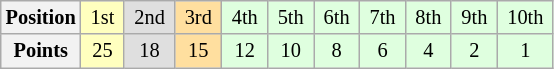<table class="wikitable" style="font-size:85%; text-align:center">
<tr>
<th>Position</th>
<td style="background:#FFFFBF;"> 1st </td>
<td style="background:#DFDFDF;"> 2nd </td>
<td style="background:#FFDF9F;"> 3rd </td>
<td style="background:#DFFFDF;"> 4th </td>
<td style="background:#DFFFDF;"> 5th </td>
<td style="background:#DFFFDF;"> 6th </td>
<td style="background:#DFFFDF;"> 7th </td>
<td style="background:#DFFFDF;"> 8th </td>
<td style="background:#DFFFDF;"> 9th </td>
<td style="background:#DFFFDF;"> 10th </td>
</tr>
<tr>
<th>Points</th>
<td style="background:#FFFFBF;">25</td>
<td style="background:#DFDFDF;">18</td>
<td style="background:#FFDF9F;">15</td>
<td style="background:#DFFFDF;">12</td>
<td style="background:#DFFFDF;">10</td>
<td style="background:#DFFFDF;">8</td>
<td style="background:#DFFFDF;">6</td>
<td style="background:#DFFFDF;">4</td>
<td style="background:#DFFFDF;">2</td>
<td style="background:#DFFFDF;">1</td>
</tr>
</table>
